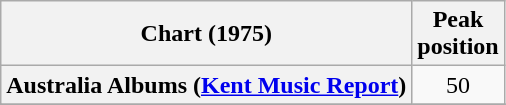<table class="wikitable sortable plainrowheaders" style="text-align:center">
<tr>
<th scope="col">Chart (1975)</th>
<th scope="col">Peak<br> position</th>
</tr>
<tr>
<th scope="row">Australia Albums (<a href='#'>Kent Music Report</a>)</th>
<td>50</td>
</tr>
<tr>
</tr>
<tr>
</tr>
</table>
